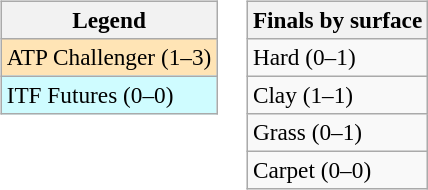<table>
<tr valign=top>
<td><br><table class=wikitable style=font-size:97%>
<tr>
<th>Legend</th>
</tr>
<tr bgcolor=moccasin>
<td>ATP Challenger (1–3)</td>
</tr>
<tr bgcolor=cffcff>
<td>ITF Futures (0–0)</td>
</tr>
</table>
</td>
<td><br><table class=wikitable style=font-size:97%>
<tr>
<th>Finals by surface</th>
</tr>
<tr>
<td>Hard (0–1)</td>
</tr>
<tr>
<td>Clay (1–1)</td>
</tr>
<tr>
<td>Grass (0–1)</td>
</tr>
<tr>
<td>Carpet (0–0)</td>
</tr>
</table>
</td>
</tr>
</table>
